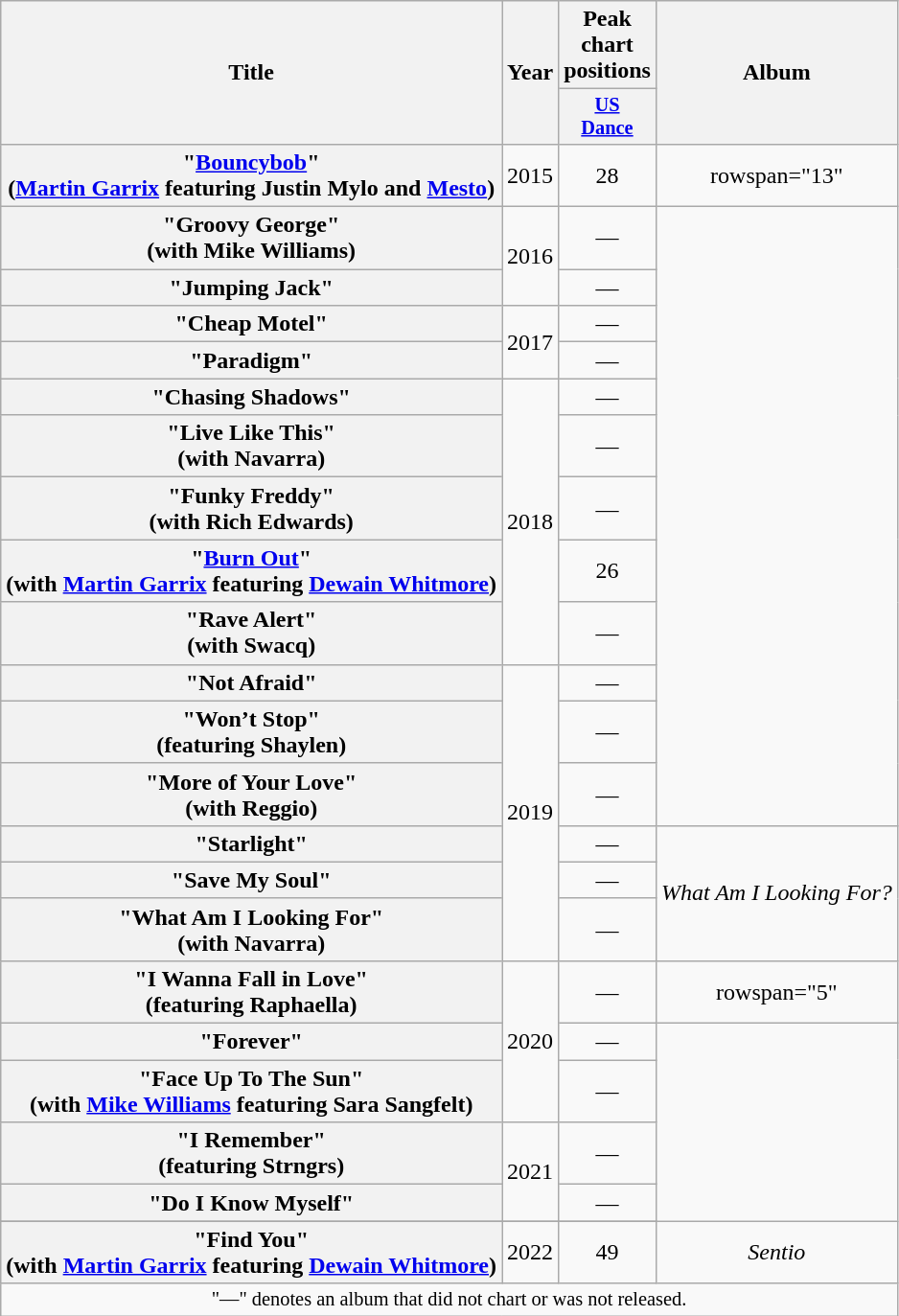<table class="wikitable plainrowheaders" style="text-align:center;">
<tr>
<th rowspan="2" scope="col">Title</th>
<th rowspan="2" scope="col">Year</th>
<th scope="col">Peak chart positions</th>
<th rowspan="2" scope="col">Album</th>
</tr>
<tr>
<th scope="col" style="width:3em;font-size:85%;"><a href='#'>US</a><br><a href='#'>Dance</a><br></th>
</tr>
<tr>
<th scope="row">"<a href='#'>Bouncybob</a>"<br><span>(<a href='#'>Martin Garrix</a> featuring Justin Mylo and <a href='#'>Mesto</a>)</span></th>
<td>2015</td>
<td>28</td>
<td>rowspan="13" </td>
</tr>
<tr>
<th scope="row">"Groovy George"<br><span>(with Mike Williams)</span></th>
<td rowspan="2">2016</td>
<td>—</td>
</tr>
<tr>
<th scope="row">"Jumping Jack"</th>
<td>—</td>
</tr>
<tr>
<th scope="row">"Cheap Motel"</th>
<td rowspan="2">2017</td>
<td>—</td>
</tr>
<tr>
<th scope="row">"Paradigm"</th>
<td>—</td>
</tr>
<tr>
<th scope="row">"Chasing Shadows"</th>
<td rowspan="5">2018</td>
<td>—</td>
</tr>
<tr>
<th scope="row">"Live Like This"<br><span>(with Navarra)</span></th>
<td>—</td>
</tr>
<tr>
<th scope="row">"Funky Freddy" <br><span>(with Rich Edwards)</span></th>
<td>—</td>
</tr>
<tr>
<th scope="row">"<a href='#'>Burn Out</a>"<br><span>(with <a href='#'>Martin Garrix</a> featuring <a href='#'>Dewain Whitmore</a>)</span></th>
<td>26</td>
</tr>
<tr>
<th scope="row">"Rave Alert" <br><span>(with Swacq)</span></th>
<td>—</td>
</tr>
<tr>
<th scope="row">"Not Afraid"</th>
<td rowspan="6">2019</td>
<td>—</td>
</tr>
<tr>
<th scope="row">"Won’t Stop" <br><span>(featuring Shaylen)</span></th>
<td>—</td>
</tr>
<tr>
<th scope="row">"More of Your Love" <br><span>(with Reggio)</span></th>
<td>—</td>
</tr>
<tr>
<th scope="row">"Starlight"</th>
<td>—</td>
<td rowspan="3"><em>What Am I Looking For?</em></td>
</tr>
<tr>
<th scope="row">"Save My Soul"</th>
<td>—</td>
</tr>
<tr>
<th scope="row">"What Am I Looking For" <br><span>(with Navarra)</span></th>
<td>—</td>
</tr>
<tr>
<th scope="row">"I Wanna Fall in Love" <br><span>(featuring Raphaella)</span></th>
<td rowspan="3">2020</td>
<td>—</td>
<td>rowspan="5" </td>
</tr>
<tr>
<th scope="row">"Forever"</th>
<td>—</td>
</tr>
<tr>
<th scope="row">"Face Up To The Sun" <br><span>(with <a href='#'>Mike Williams</a> featuring Sara Sangfelt)</span></th>
<td>—</td>
</tr>
<tr>
<th scope="row">"I Remember" <br><span>(featuring Strngrs)</span></th>
<td rowspan="2">2021</td>
<td>—</td>
</tr>
<tr>
<th scope="row">"Do I Know Myself"</th>
<td>—</td>
</tr>
<tr>
</tr>
<tr>
<th scope="row">"Find You"<br><span>(with <a href='#'>Martin Garrix</a> featuring <a href='#'>Dewain Whitmore</a>)</span></th>
<td>2022</td>
<td>49</td>
<td><em>Sentio</em></td>
</tr>
<tr>
<td colspan="4" style="font-size:85%">"—" denotes an album that did not chart or was not released.</td>
</tr>
</table>
